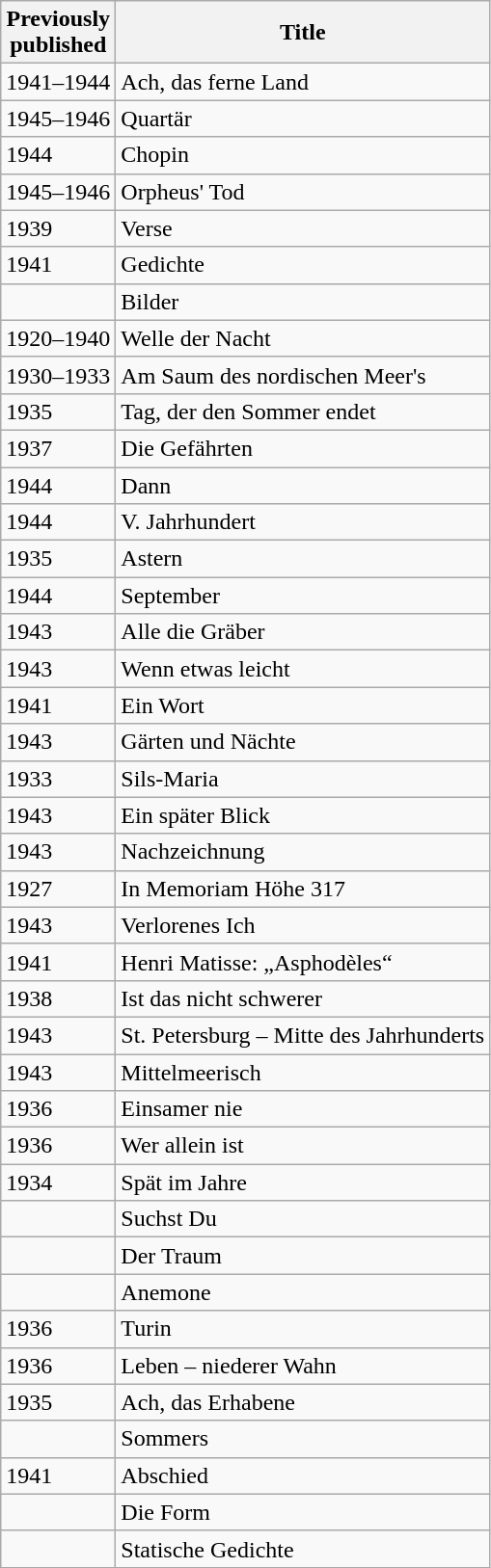<table class="wikitable sortable">
<tr>
<th>Previously<br>published</th>
<th>Title</th>
</tr>
<tr>
<td>1941–1944</td>
<td>Ach, das ferne Land</td>
</tr>
<tr>
<td>1945–1946</td>
<td>Quartär</td>
</tr>
<tr>
<td>1944</td>
<td>Chopin</td>
</tr>
<tr>
<td>1945–1946</td>
<td>Orpheus' Tod</td>
</tr>
<tr>
<td>1939</td>
<td>Verse</td>
</tr>
<tr>
<td>1941</td>
<td>Gedichte</td>
</tr>
<tr>
<td></td>
<td>Bilder</td>
</tr>
<tr>
<td>1920–1940</td>
<td>Welle der Nacht</td>
</tr>
<tr>
<td>1930–1933</td>
<td>Am Saum des nordischen Meer's</td>
</tr>
<tr>
<td>1935</td>
<td>Tag, der den Sommer endet</td>
</tr>
<tr>
<td>1937</td>
<td data-sort-value="Gefährten, Die">Die Gefährten</td>
</tr>
<tr>
<td>1944</td>
<td>Dann</td>
</tr>
<tr>
<td>1944</td>
<td>V. Jahrhundert</td>
</tr>
<tr>
<td>1935</td>
<td>Astern</td>
</tr>
<tr>
<td>1944</td>
<td>September</td>
</tr>
<tr>
<td>1943</td>
<td>Alle die Gräber</td>
</tr>
<tr>
<td>1943</td>
<td>Wenn etwas leicht</td>
</tr>
<tr>
<td>1941</td>
<td>Ein Wort</td>
</tr>
<tr>
<td>1943</td>
<td>Gärten und Nächte</td>
</tr>
<tr>
<td>1933</td>
<td>Sils-Maria</td>
</tr>
<tr>
<td>1943</td>
<td>Ein später Blick</td>
</tr>
<tr>
<td>1943</td>
<td>Nachzeichnung</td>
</tr>
<tr>
<td>1927</td>
<td>In Memoriam Höhe 317</td>
</tr>
<tr>
<td>1943</td>
<td>Verlorenes Ich</td>
</tr>
<tr>
<td>1941</td>
<td>Henri Matisse: „Asphodèles“</td>
</tr>
<tr>
<td>1938</td>
<td>Ist das nicht schwerer</td>
</tr>
<tr>
<td>1943</td>
<td>St. Petersburg – Mitte des Jahrhunderts</td>
</tr>
<tr>
<td>1943</td>
<td>Mittelmeerisch</td>
</tr>
<tr>
<td>1936</td>
<td>Einsamer nie</td>
</tr>
<tr>
<td>1936</td>
<td>Wer allein ist</td>
</tr>
<tr>
<td>1934</td>
<td>Spät im Jahre</td>
</tr>
<tr>
<td></td>
<td>Suchst Du</td>
</tr>
<tr>
<td></td>
<td>Der Traum</td>
</tr>
<tr>
<td></td>
<td>Anemone</td>
</tr>
<tr>
<td>1936</td>
<td>Turin</td>
</tr>
<tr>
<td>1936</td>
<td>Leben – niederer Wahn</td>
</tr>
<tr>
<td>1935</td>
<td>Ach, das Erhabene</td>
</tr>
<tr>
<td></td>
<td>Sommers</td>
</tr>
<tr>
<td>1941</td>
<td>Abschied</td>
</tr>
<tr>
<td></td>
<td>Die Form</td>
</tr>
<tr>
<td></td>
<td>Statische Gedichte</td>
</tr>
</table>
